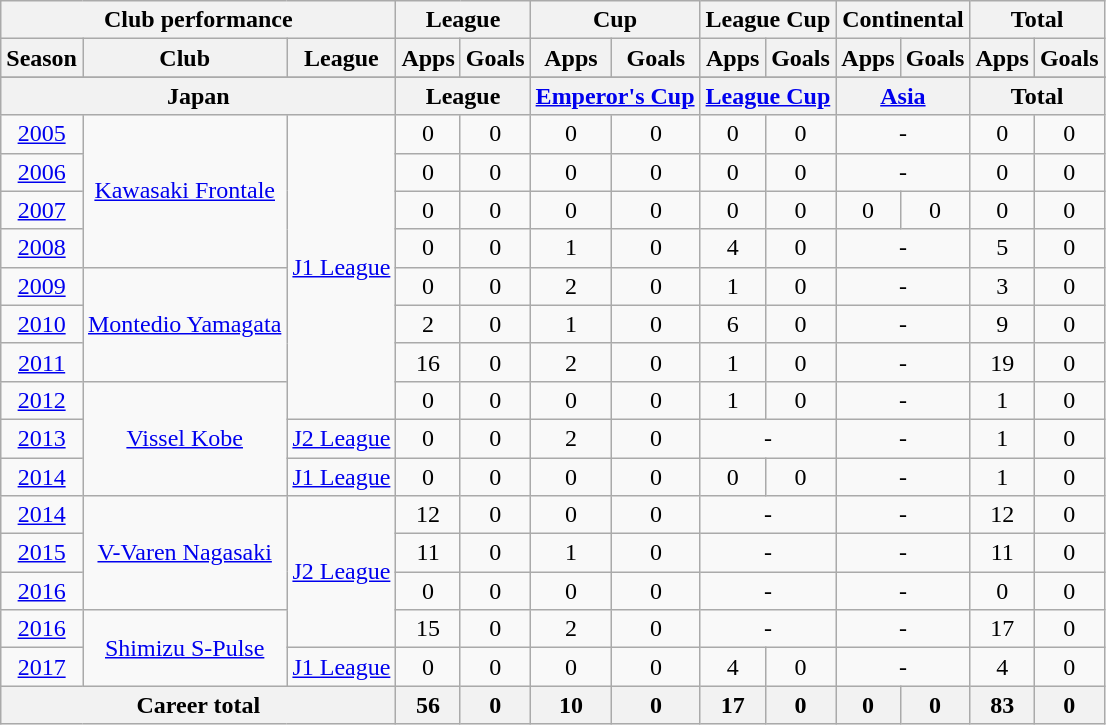<table class="wikitable" style="text-align:center">
<tr>
<th colspan=3>Club performance</th>
<th colspan=2>League</th>
<th colspan=2>Cup</th>
<th colspan=2>League Cup</th>
<th colspan=2>Continental</th>
<th colspan=2>Total</th>
</tr>
<tr>
<th>Season</th>
<th>Club</th>
<th>League</th>
<th>Apps</th>
<th>Goals</th>
<th>Apps</th>
<th>Goals</th>
<th>Apps</th>
<th>Goals</th>
<th>Apps</th>
<th>Goals</th>
<th>Apps</th>
<th>Goals</th>
</tr>
<tr>
</tr>
<tr>
<th colspan=3>Japan</th>
<th colspan=2>League</th>
<th colspan=2><a href='#'>Emperor's Cup</a></th>
<th colspan=2><a href='#'>League Cup</a></th>
<th colspan=2><a href='#'>Asia</a></th>
<th colspan=2>Total</th>
</tr>
<tr>
<td><a href='#'>2005</a></td>
<td rowspan="4"><a href='#'>Kawasaki Frontale</a></td>
<td rowspan="8"><a href='#'>J1 League</a></td>
<td>0</td>
<td>0</td>
<td>0</td>
<td>0</td>
<td>0</td>
<td>0</td>
<td colspan="2">-</td>
<td>0</td>
<td>0</td>
</tr>
<tr>
<td><a href='#'>2006</a></td>
<td>0</td>
<td>0</td>
<td>0</td>
<td>0</td>
<td>0</td>
<td>0</td>
<td colspan="2">-</td>
<td>0</td>
<td>0</td>
</tr>
<tr>
<td><a href='#'>2007</a></td>
<td>0</td>
<td>0</td>
<td>0</td>
<td>0</td>
<td>0</td>
<td>0</td>
<td>0</td>
<td>0</td>
<td>0</td>
<td>0</td>
</tr>
<tr>
<td><a href='#'>2008</a></td>
<td>0</td>
<td>0</td>
<td>1</td>
<td>0</td>
<td>4</td>
<td>0</td>
<td colspan="2">-</td>
<td>5</td>
<td>0</td>
</tr>
<tr>
<td><a href='#'>2009</a></td>
<td rowspan="3"><a href='#'>Montedio Yamagata</a></td>
<td>0</td>
<td>0</td>
<td>2</td>
<td>0</td>
<td>1</td>
<td>0</td>
<td colspan="2">-</td>
<td>3</td>
<td>0</td>
</tr>
<tr>
<td><a href='#'>2010</a></td>
<td>2</td>
<td>0</td>
<td>1</td>
<td>0</td>
<td>6</td>
<td>0</td>
<td colspan="2">-</td>
<td>9</td>
<td>0</td>
</tr>
<tr>
<td><a href='#'>2011</a></td>
<td>16</td>
<td>0</td>
<td>2</td>
<td>0</td>
<td>1</td>
<td>0</td>
<td colspan="2">-</td>
<td>19</td>
<td>0</td>
</tr>
<tr>
<td><a href='#'>2012</a></td>
<td rowspan="3"><a href='#'>Vissel Kobe</a></td>
<td>0</td>
<td>0</td>
<td>0</td>
<td>0</td>
<td>1</td>
<td>0</td>
<td colspan="2">-</td>
<td>1</td>
<td>0</td>
</tr>
<tr>
<td><a href='#'>2013</a></td>
<td><a href='#'>J2 League</a></td>
<td>0</td>
<td>0</td>
<td>2</td>
<td>0</td>
<td colspan="2">-</td>
<td colspan="2">-</td>
<td>1</td>
<td>0</td>
</tr>
<tr>
<td><a href='#'>2014</a></td>
<td><a href='#'>J1 League</a></td>
<td>0</td>
<td>0</td>
<td>0</td>
<td>0</td>
<td>0</td>
<td>0</td>
<td colspan="2">-</td>
<td>1</td>
<td>0</td>
</tr>
<tr>
<td><a href='#'>2014</a></td>
<td rowspan="3"><a href='#'>V-Varen Nagasaki</a></td>
<td rowspan="4"><a href='#'>J2 League</a></td>
<td>12</td>
<td>0</td>
<td>0</td>
<td>0</td>
<td colspan="2">-</td>
<td colspan="2">-</td>
<td>12</td>
<td>0</td>
</tr>
<tr>
<td><a href='#'>2015</a></td>
<td>11</td>
<td>0</td>
<td>1</td>
<td>0</td>
<td colspan="2">-</td>
<td colspan="2">-</td>
<td>11</td>
<td>0</td>
</tr>
<tr>
<td><a href='#'>2016</a></td>
<td>0</td>
<td>0</td>
<td>0</td>
<td>0</td>
<td colspan="2">-</td>
<td colspan="2">-</td>
<td>0</td>
<td>0</td>
</tr>
<tr>
<td><a href='#'>2016</a></td>
<td rowspan="2"><a href='#'>Shimizu S-Pulse</a></td>
<td>15</td>
<td>0</td>
<td>2</td>
<td>0</td>
<td colspan="2">-</td>
<td colspan="2">-</td>
<td>17</td>
<td>0</td>
</tr>
<tr>
<td><a href='#'>2017</a></td>
<td rowspan="1"><a href='#'>J1 League</a></td>
<td>0</td>
<td>0</td>
<td>0</td>
<td>0</td>
<td>4</td>
<td>0</td>
<td colspan="2">-</td>
<td>4</td>
<td>0</td>
</tr>
<tr>
<th colspan=3>Career total</th>
<th>56</th>
<th>0</th>
<th>10</th>
<th>0</th>
<th>17</th>
<th>0</th>
<th>0</th>
<th>0</th>
<th>83</th>
<th>0</th>
</tr>
</table>
